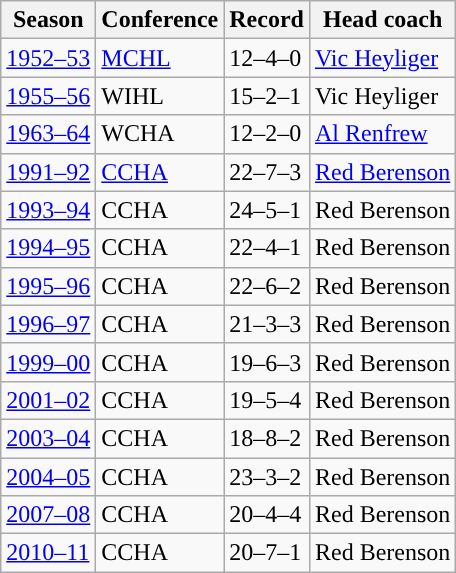<table class="wikitable">
<tr>
<th>Season</th>
<th>Conference</th>
<th>Record</th>
<th>Head coach</th>
</tr>
<tr>
<td><a href='#'>1952–53</a></td>
<td><a href='#'>MCHL</a></td>
<td>12–4–0</td>
<td><a href='#'>Vic Heyliger</a></td>
</tr>
<tr>
<td><a href='#'>1955–56</a></td>
<td>WIHL</td>
<td>15–2–1</td>
<td>Vic Heyliger</td>
</tr>
<tr>
<td><a href='#'>1963–64</a></td>
<td>WCHA</td>
<td>12–2–0</td>
<td><a href='#'>Al Renfrew</a></td>
</tr>
<tr>
<td><a href='#'>1991–92</a></td>
<td><a href='#'>CCHA</a></td>
<td>22–7–3</td>
<td><a href='#'>Red Berenson</a></td>
</tr>
<tr>
<td><a href='#'>1993–94</a></td>
<td>CCHA</td>
<td>24–5–1</td>
<td>Red Berenson</td>
</tr>
<tr>
<td><a href='#'>1994–95</a></td>
<td>CCHA</td>
<td>22–4–1</td>
<td>Red Berenson</td>
</tr>
<tr>
<td><a href='#'>1995–96</a></td>
<td>CCHA</td>
<td>22–6–2</td>
<td>Red Berenson</td>
</tr>
<tr>
<td><a href='#'>1996–97</a></td>
<td>CCHA</td>
<td>21–3–3</td>
<td>Red Berenson</td>
</tr>
<tr>
<td><a href='#'>1999–00</a></td>
<td>CCHA</td>
<td>19–6–3</td>
<td>Red Berenson</td>
</tr>
<tr>
<td><a href='#'>2001–02</a></td>
<td>CCHA</td>
<td>19–5–4</td>
<td>Red Berenson</td>
</tr>
<tr>
<td><a href='#'>2003–04</a></td>
<td>CCHA</td>
<td>18–8–2</td>
<td>Red Berenson</td>
</tr>
<tr>
<td><a href='#'>2004–05</a></td>
<td>CCHA</td>
<td>23–3–2</td>
<td>Red Berenson</td>
</tr>
<tr>
<td><a href='#'>2007–08</a></td>
<td>CCHA</td>
<td>20–4–4</td>
<td>Red Berenson</td>
</tr>
<tr>
<td><a href='#'>2010–11</a></td>
<td>CCHA</td>
<td>20–7–1</td>
<td>Red Berenson</td>
</tr>
</table>
